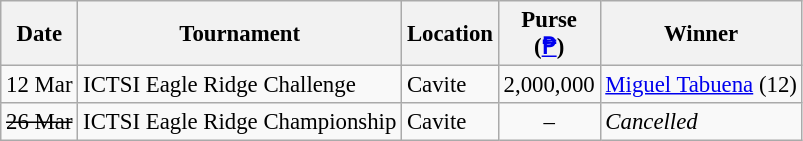<table class="wikitable" style="font-size:95%">
<tr>
<th>Date</th>
<th>Tournament</th>
<th>Location</th>
<th>Purse<br>(<a href='#'>₱</a>)</th>
<th>Winner</th>
</tr>
<tr>
<td>12 Mar</td>
<td>ICTSI Eagle Ridge Challenge</td>
<td>Cavite</td>
<td align=right>2,000,000</td>
<td> <a href='#'>Miguel Tabuena</a> (12)</td>
</tr>
<tr>
<td><s>26 Mar</s></td>
<td>ICTSI Eagle Ridge Championship</td>
<td>Cavite</td>
<td align=center>–</td>
<td><em>Cancelled</em></td>
</tr>
</table>
